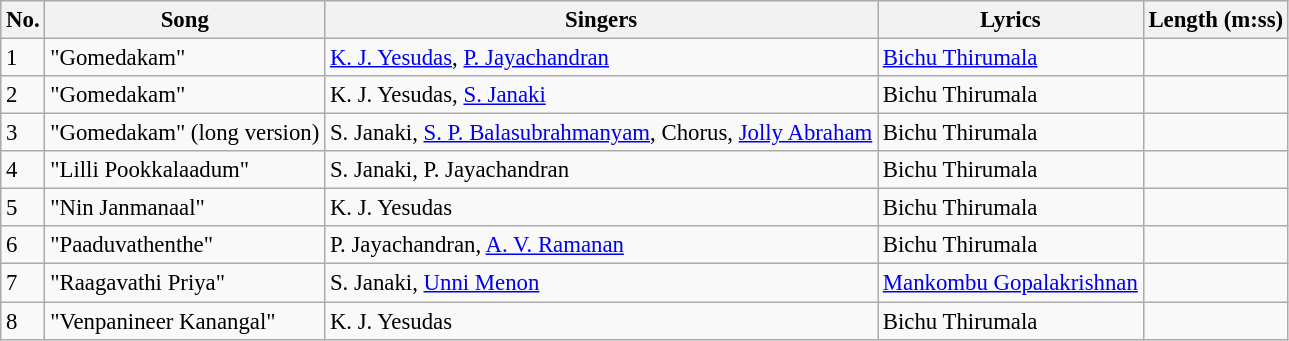<table class="wikitable" style="font-size:95%;">
<tr>
<th>No.</th>
<th>Song</th>
<th>Singers</th>
<th>Lyrics</th>
<th>Length (m:ss)</th>
</tr>
<tr>
<td>1</td>
<td>"Gomedakam"</td>
<td><a href='#'>K. J. Yesudas</a>, <a href='#'>P. Jayachandran</a></td>
<td><a href='#'>Bichu Thirumala</a></td>
<td></td>
</tr>
<tr>
<td>2</td>
<td>"Gomedakam"</td>
<td>K. J. Yesudas, <a href='#'>S. Janaki</a></td>
<td>Bichu Thirumala</td>
<td></td>
</tr>
<tr>
<td>3</td>
<td>"Gomedakam" (long version)</td>
<td>S. Janaki, <a href='#'>S. P. Balasubrahmanyam</a>, Chorus, <a href='#'>Jolly Abraham</a></td>
<td>Bichu Thirumala</td>
<td></td>
</tr>
<tr>
<td>4</td>
<td>"Lilli Pookkalaadum"</td>
<td>S. Janaki, P. Jayachandran</td>
<td>Bichu Thirumala</td>
<td></td>
</tr>
<tr>
<td>5</td>
<td>"Nin Janmanaal"</td>
<td>K. J. Yesudas</td>
<td>Bichu Thirumala</td>
<td></td>
</tr>
<tr>
<td>6</td>
<td>"Paaduvathenthe"</td>
<td>P. Jayachandran, <a href='#'>A. V. Ramanan</a></td>
<td>Bichu Thirumala</td>
<td></td>
</tr>
<tr>
<td>7</td>
<td>"Raagavathi Priya"</td>
<td>S. Janaki, <a href='#'>Unni Menon</a></td>
<td><a href='#'>Mankombu Gopalakrishnan</a></td>
<td></td>
</tr>
<tr>
<td>8</td>
<td>"Venpanineer Kanangal"</td>
<td>K. J. Yesudas</td>
<td>Bichu Thirumala</td>
<td></td>
</tr>
</table>
